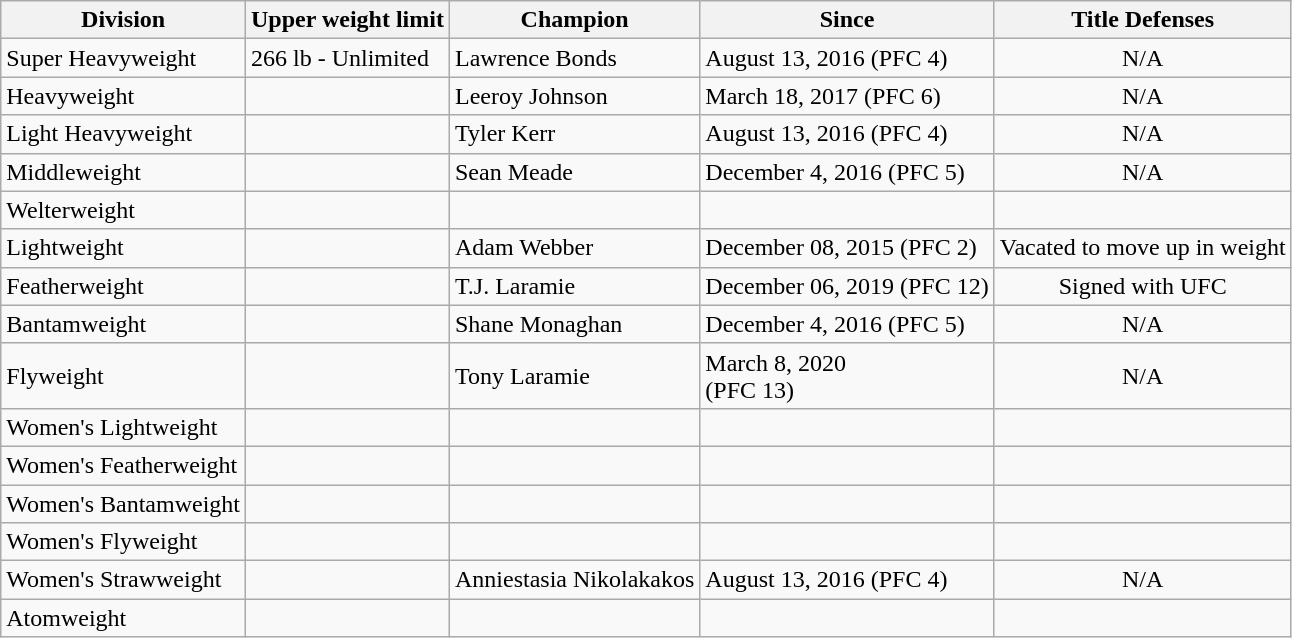<table class="wikitable">
<tr>
<th scope="col">Division</th>
<th scope="col">Upper weight limit</th>
<th scope="col">Champion</th>
<th scope="col">Since</th>
<th scope="col">Title Defenses</th>
</tr>
<tr>
<td>Super Heavyweight</td>
<td>266 lb - Unlimited</td>
<td> Lawrence Bonds</td>
<td>August 13, 2016 (PFC 4)</td>
<td style="text-align: center;">N/A</td>
</tr>
<tr>
<td>Heavyweight</td>
<td></td>
<td> Leeroy Johnson</td>
<td>March 18, 2017 (PFC 6)</td>
<td style="text-align: center;">N/A</td>
</tr>
<tr>
<td>Light Heavyweight</td>
<td></td>
<td> Tyler Kerr</td>
<td>August 13, 2016 (PFC 4)</td>
<td style="text-align: center;">N/A</td>
</tr>
<tr>
<td>Middleweight</td>
<td></td>
<td> Sean Meade</td>
<td>December 4, 2016 (PFC 5)</td>
<td style="text-align: center;">N/A</td>
</tr>
<tr>
<td>Welterweight</td>
<td></td>
<td></td>
<td></td>
<td style="text-align: center;"></td>
</tr>
<tr>
<td>Lightweight</td>
<td></td>
<td> Adam Webber</td>
<td>December 08, 2015 (PFC 2)</td>
<td style="text-align: center;">Vacated to move up in weight</td>
</tr>
<tr>
<td>Featherweight</td>
<td></td>
<td> T.J. Laramie</td>
<td>December 06, 2019 (PFC 12)</td>
<td style="text-align: center;">Signed with UFC</td>
</tr>
<tr>
<td>Bantamweight</td>
<td></td>
<td> Shane Monaghan</td>
<td>December 4, 2016 (PFC 5)</td>
<td style="text-align: center;">N/A</td>
</tr>
<tr>
<td>Flyweight</td>
<td></td>
<td> Tony Laramie</td>
<td>March 8, 2020<br>(PFC 13)</td>
<td style="text-align: center;">N/A</td>
</tr>
<tr>
<td>Women's Lightweight</td>
<td></td>
<td></td>
<td></td>
<td style="text-align: center;"></td>
</tr>
<tr>
<td>Women's Featherweight</td>
<td></td>
<td></td>
<td></td>
<td style="text-align: center;"></td>
</tr>
<tr>
<td>Women's Bantamweight</td>
<td></td>
<td></td>
<td></td>
<td style="text-align: center;"></td>
</tr>
<tr>
<td>Women's Flyweight</td>
<td></td>
<td></td>
<td></td>
<td style="text-align: center;"></td>
</tr>
<tr>
<td>Women's Strawweight</td>
<td></td>
<td> Anniestasia Nikolakakos</td>
<td>August 13, 2016 (PFC 4)</td>
<td style="text-align: center;">N/A</td>
</tr>
<tr>
<td>Atomweight</td>
<td></td>
<td></td>
<td></td>
<td style="text-align: center;"></td>
</tr>
</table>
